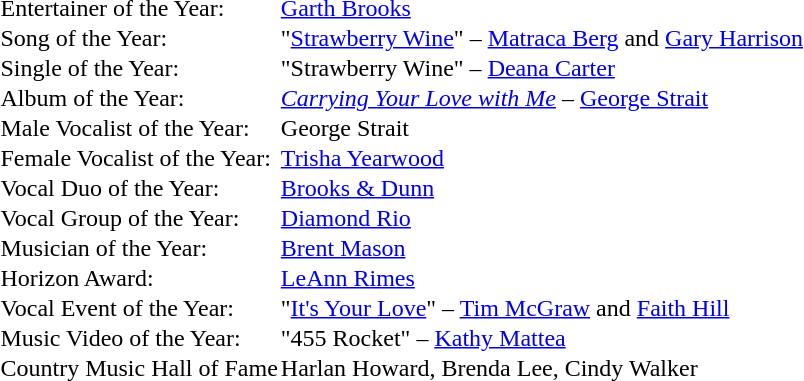<table cellspacing="0" border="0" cellpadding="1">
<tr>
<td>Entertainer of the Year:</td>
<td><a href='#'>Garth Brooks</a></td>
</tr>
<tr>
<td>Song of the Year:</td>
<td>"<a href='#'>Strawberry Wine</a>" – <a href='#'>Matraca Berg</a> and <a href='#'>Gary Harrison</a></td>
</tr>
<tr>
<td>Single of the Year:</td>
<td>"Strawberry Wine" – <a href='#'>Deana Carter</a></td>
</tr>
<tr>
<td>Album of the Year:</td>
<td><em><a href='#'>Carrying Your Love with Me</a></em> – <a href='#'>George Strait</a></td>
</tr>
<tr>
<td>Male Vocalist of the Year:</td>
<td>George Strait</td>
</tr>
<tr>
<td>Female Vocalist of the Year:</td>
<td><a href='#'>Trisha Yearwood</a></td>
</tr>
<tr>
<td>Vocal Duo of the Year:</td>
<td><a href='#'>Brooks & Dunn</a></td>
</tr>
<tr>
<td>Vocal Group of the Year:</td>
<td><a href='#'>Diamond Rio</a></td>
</tr>
<tr>
<td>Musician of the Year:</td>
<td><a href='#'>Brent Mason</a></td>
</tr>
<tr>
<td>Horizon Award:</td>
<td><a href='#'>LeAnn Rimes</a></td>
</tr>
<tr>
<td>Vocal Event of the Year:</td>
<td>"<a href='#'>It's Your Love</a>" – <a href='#'>Tim McGraw</a> and <a href='#'>Faith Hill</a></td>
</tr>
<tr>
<td>Music Video of the Year:</td>
<td>"455 Rocket" – <a href='#'>Kathy Mattea</a></td>
</tr>
<tr>
<td>Country Music Hall of Fame</td>
<td>Harlan Howard, Brenda Lee, Cindy Walker</td>
</tr>
</table>
